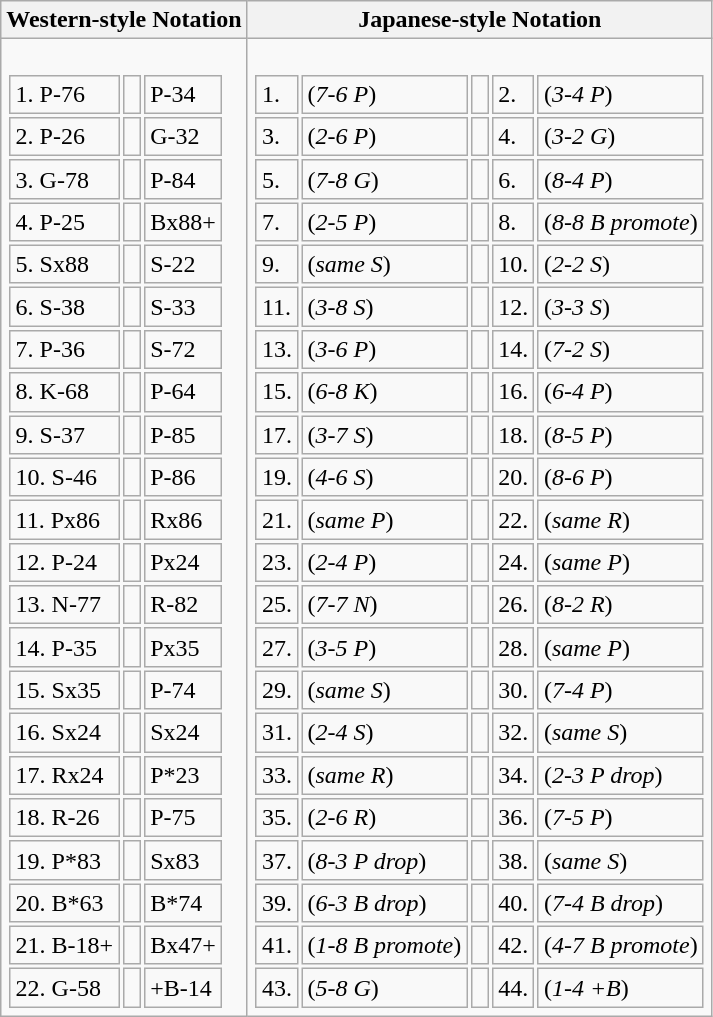<table class="wikitable">
<tr>
<th>Western-style Notation</th>
<th>Japanese-style Notation</th>
</tr>
<tr>
<td><br><table>
<tr>
<td>1. P-76</td>
<td> </td>
<td>P-34</td>
</tr>
<tr>
<td>2. P-26</td>
<td> </td>
<td>G-32</td>
</tr>
<tr>
<td>3. G-78</td>
<td> </td>
<td>P-84</td>
</tr>
<tr>
<td>4. P-25</td>
<td> </td>
<td>Bx88+</td>
</tr>
<tr>
<td>5. Sx88</td>
<td> </td>
<td>S-22</td>
</tr>
<tr>
<td>6. S-38</td>
<td> </td>
<td>S-33</td>
</tr>
<tr>
<td>7. P-36</td>
<td> </td>
<td>S-72</td>
</tr>
<tr>
<td>8. K-68</td>
<td> </td>
<td>P-64</td>
</tr>
<tr>
<td>9. S-37</td>
<td> </td>
<td>P-85</td>
</tr>
<tr>
<td>10. S-46</td>
<td> </td>
<td>P-86</td>
</tr>
<tr>
<td>11. Px86</td>
<td> </td>
<td>Rx86</td>
</tr>
<tr>
<td>12. P-24</td>
<td> </td>
<td>Px24</td>
</tr>
<tr>
<td>13. N-77</td>
<td> </td>
<td>R-82</td>
</tr>
<tr>
<td>14. P-35</td>
<td> </td>
<td>Px35</td>
</tr>
<tr>
<td>15. Sx35</td>
<td> </td>
<td>P-74</td>
</tr>
<tr>
<td>16. Sx24</td>
<td> </td>
<td>Sx24</td>
</tr>
<tr>
<td>17. Rx24</td>
<td> </td>
<td>P*23</td>
</tr>
<tr>
<td>18. R-26</td>
<td> </td>
<td>P-75</td>
</tr>
<tr>
<td>19. P*83</td>
<td> </td>
<td>Sx83</td>
</tr>
<tr>
<td>20. B*63</td>
<td> </td>
<td>B*74</td>
</tr>
<tr>
<td>21. B-18+</td>
<td> </td>
<td>Bx47+</td>
</tr>
<tr>
<td>22. G-58</td>
<td> </td>
<td>+B-14</td>
</tr>
</table>
</td>
<td><br><table>
<tr>
<td>1. </td>
<td>(<em>7-6 P</em>)</td>
<td> </td>
<td>2. </td>
<td>(<em>3-4 P</em>)</td>
</tr>
<tr>
<td>3. </td>
<td>(<em>2-6 P</em>)</td>
<td> </td>
<td>4. </td>
<td>(<em>3-2 G</em>)</td>
</tr>
<tr>
<td>5. </td>
<td>(<em>7-8 G</em>)</td>
<td> </td>
<td>6. </td>
<td>(<em>8-4 P</em>)</td>
</tr>
<tr>
<td>7. </td>
<td>(<em>2-5 P</em>)</td>
<td> </td>
<td>8. </td>
<td>(<em>8-8 B promote</em>)</td>
</tr>
<tr>
<td>9. </td>
<td>(<em>same S</em>)</td>
<td> </td>
<td>10. </td>
<td>(<em>2-2 S</em>)</td>
</tr>
<tr>
<td>11. </td>
<td>(<em>3-8 S</em>)</td>
<td> </td>
<td>12. </td>
<td>(<em>3-3 S</em>)</td>
</tr>
<tr>
<td>13. </td>
<td>(<em>3-6 P</em>)</td>
<td> </td>
<td>14. </td>
<td>(<em>7-2 S</em>)</td>
</tr>
<tr>
<td>15. </td>
<td>(<em>6-8 K</em>)</td>
<td> </td>
<td>16. </td>
<td>(<em>6-4 P</em>)</td>
</tr>
<tr>
<td>17. </td>
<td>(<em>3-7 S</em>)</td>
<td> </td>
<td>18. </td>
<td>(<em>8-5 P</em>)</td>
</tr>
<tr>
<td>19. </td>
<td>(<em>4-6 S</em>)</td>
<td> </td>
<td>20. </td>
<td>(<em>8-6 P</em>)</td>
</tr>
<tr>
<td>21. </td>
<td>(<em>same P</em>)</td>
<td> </td>
<td>22. </td>
<td>(<em>same R</em>)</td>
</tr>
<tr>
<td>23. </td>
<td>(<em>2-4 P</em>)</td>
<td> </td>
<td>24. </td>
<td>(<em>same P</em>)</td>
</tr>
<tr>
<td>25. </td>
<td>(<em>7-7 N</em>)</td>
<td> </td>
<td>26. </td>
<td>(<em>8-2 R</em>)</td>
</tr>
<tr>
<td>27. </td>
<td>(<em>3-5 P</em>)</td>
<td> </td>
<td>28. </td>
<td>(<em>same P</em>)</td>
</tr>
<tr>
<td>29. </td>
<td>(<em>same S</em>)</td>
<td> </td>
<td>30. </td>
<td>(<em>7-4 P</em>)</td>
</tr>
<tr>
<td>31. </td>
<td>(<em>2-4 S</em>)</td>
<td> </td>
<td>32. </td>
<td>(<em>same S</em>)</td>
</tr>
<tr>
<td>33. </td>
<td>(<em>same R</em>)</td>
<td> </td>
<td>34. </td>
<td>(<em>2-3 P drop</em>)</td>
</tr>
<tr>
<td>35. </td>
<td>(<em>2-6 R</em>)</td>
<td> </td>
<td>36. </td>
<td>(<em>7-5 P</em>)</td>
</tr>
<tr>
<td>37. </td>
<td>(<em>8-3 P drop</em>)</td>
<td> </td>
<td>38. </td>
<td>(<em>same S</em>)</td>
</tr>
<tr>
<td>39. </td>
<td>(<em>6-3 B drop</em>)</td>
<td> </td>
<td>40. </td>
<td>(<em>7-4 B drop</em>)</td>
</tr>
<tr>
<td>41. </td>
<td>(<em>1-8 B promote</em>)</td>
<td> </td>
<td>42. </td>
<td>(<em>4-7 B promote</em>)</td>
</tr>
<tr>
<td>43. </td>
<td>(<em>5-8 G</em>)</td>
<td> </td>
<td>44. </td>
<td>(<em>1-4 +B</em>)</td>
</tr>
</table>
</td>
</tr>
</table>
